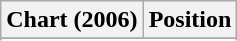<table class="wikitable sortable plainrowheaders" style="text-align:center">
<tr>
<th scope="col">Chart (2006)</th>
<th scope="col">Position</th>
</tr>
<tr>
</tr>
<tr>
</tr>
</table>
